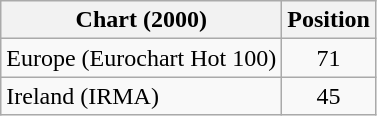<table class="wikitable">
<tr>
<th>Chart (2000)</th>
<th>Position</th>
</tr>
<tr>
<td>Europe (Eurochart Hot 100)</td>
<td style="text-align:center;">71</td>
</tr>
<tr>
<td>Ireland (IRMA)</td>
<td style="text-align:center;">45</td>
</tr>
</table>
